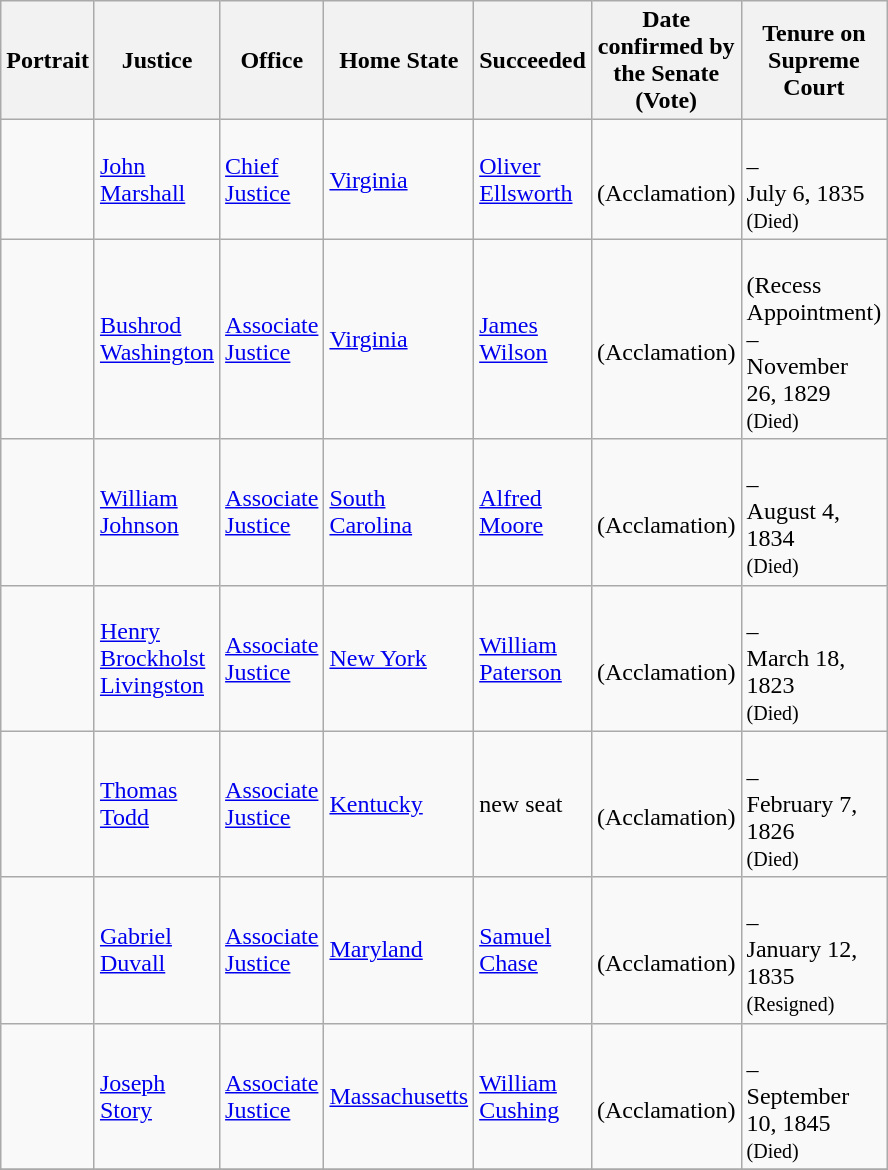<table class="wikitable sortable">
<tr>
<th scope="col" style="width: 10px;">Portrait</th>
<th scope="col" style="width: 10px;">Justice</th>
<th scope="col" style="width: 10px;">Office</th>
<th scope="col" style="width: 10px;">Home State</th>
<th scope="col" style="width: 10px;">Succeeded</th>
<th scope="col" style="width: 10px;">Date confirmed by the Senate<br>(Vote)</th>
<th scope="col" style="width: 10px;">Tenure on Supreme Court</th>
</tr>
<tr>
<td></td>
<td><a href='#'>John Marshall</a></td>
<td><a href='#'>Chief Justice</a></td>
<td><a href='#'>Virginia</a></td>
<td><a href='#'>Oliver Ellsworth</a></td>
<td><br>(Acclamation)</td>
<td><br>–<br>July 6, 1835<br><small>(Died)</small></td>
</tr>
<tr>
<td></td>
<td><a href='#'>Bushrod Washington</a><br></td>
<td><a href='#'>Associate Justice</a></td>
<td><a href='#'>Virginia</a></td>
<td><a href='#'>James Wilson</a></td>
<td><br>(Acclamation)</td>
<td><br>(Recess Appointment)<br>–<br>November 26, 1829<br><small>(Died)</small></td>
</tr>
<tr>
<td></td>
<td><a href='#'>William Johnson</a><br></td>
<td><a href='#'>Associate Justice</a></td>
<td><a href='#'>South Carolina</a></td>
<td><a href='#'>Alfred Moore</a></td>
<td><br>(Acclamation)</td>
<td><br>–<br>August 4, 1834<br><small>(Died)</small></td>
</tr>
<tr>
<td></td>
<td><a href='#'>Henry Brockholst Livingston</a><br></td>
<td><a href='#'>Associate Justice</a></td>
<td><a href='#'>New York</a></td>
<td><a href='#'>William Paterson</a></td>
<td><br>(Acclamation)</td>
<td><br>–<br>March 18, 1823<br><small>(Died)</small></td>
</tr>
<tr>
<td></td>
<td><a href='#'>Thomas Todd</a><br></td>
<td><a href='#'>Associate Justice</a></td>
<td><a href='#'>Kentucky</a></td>
<td>new seat</td>
<td><br>(Acclamation)</td>
<td><br>–<br>February 7, 1826<br><small>(Died)</small></td>
</tr>
<tr>
<td></td>
<td><a href='#'>Gabriel Duvall</a><br></td>
<td><a href='#'>Associate Justice</a></td>
<td><a href='#'>Maryland</a></td>
<td><a href='#'>Samuel Chase</a></td>
<td><br>(Acclamation)</td>
<td><br>–<br>January 12, 1835<br><small>(Resigned)</small></td>
</tr>
<tr>
<td></td>
<td><a href='#'>Joseph Story</a><br></td>
<td><a href='#'>Associate Justice</a></td>
<td><a href='#'>Massachusetts</a></td>
<td><a href='#'>William Cushing</a></td>
<td><br>(Acclamation)</td>
<td><br>–<br>September 10, 1845<br><small>(Died)</small></td>
</tr>
<tr>
</tr>
</table>
